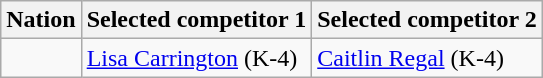<table class="wikitable">
<tr>
<th>Nation</th>
<th>Selected competitor 1</th>
<th>Selected competitor 2</th>
</tr>
<tr>
<td></td>
<td><a href='#'>Lisa Carrington</a> (K-4)</td>
<td><a href='#'>Caitlin Regal</a> (K-4)</td>
</tr>
</table>
